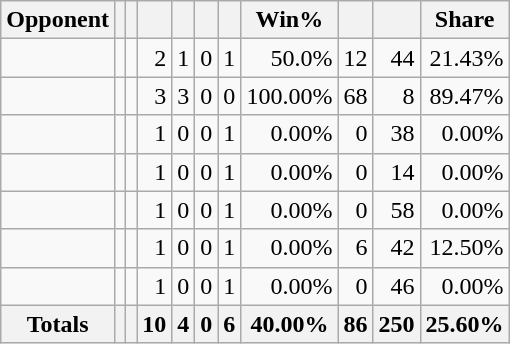<table class="wikitable sortable" style="text-align:right;">
<tr>
<th>Opponent</th>
<th></th>
<th></th>
<th></th>
<th></th>
<th></th>
<th></th>
<th>Win%</th>
<th></th>
<th></th>
<th>Share</th>
</tr>
<tr>
<td align=left></td>
<td></td>
<td></td>
<td>2</td>
<td>1</td>
<td>0</td>
<td>1</td>
<td>50.0%</td>
<td>12</td>
<td>44</td>
<td>21.43%</td>
</tr>
<tr>
<td align=left></td>
<td></td>
<td></td>
<td>3</td>
<td>3</td>
<td>0</td>
<td>0</td>
<td>100.00%</td>
<td>68</td>
<td>8</td>
<td>89.47%</td>
</tr>
<tr>
<td align=left></td>
<td></td>
<td></td>
<td>1</td>
<td>0</td>
<td>0</td>
<td>1</td>
<td>0.00%</td>
<td>0</td>
<td>38</td>
<td>0.00%</td>
</tr>
<tr>
<td align=left></td>
<td></td>
<td></td>
<td>1</td>
<td>0</td>
<td>0</td>
<td>1</td>
<td>0.00%</td>
<td>0</td>
<td>14</td>
<td>0.00%</td>
</tr>
<tr>
<td align=left></td>
<td></td>
<td></td>
<td>1</td>
<td>0</td>
<td>0</td>
<td>1</td>
<td>0.00%</td>
<td>0</td>
<td>58</td>
<td>0.00%</td>
</tr>
<tr>
<td align=left></td>
<td></td>
<td></td>
<td>1</td>
<td>0</td>
<td>0</td>
<td>1</td>
<td>0.00%</td>
<td>6</td>
<td>42</td>
<td>12.50%</td>
</tr>
<tr>
<td align=left></td>
<td></td>
<td></td>
<td>1</td>
<td>0</td>
<td>0</td>
<td>1</td>
<td>0.00%</td>
<td>0</td>
<td>46</td>
<td>0.00%</td>
</tr>
<tr>
<th>Totals</th>
<th></th>
<th></th>
<th>10</th>
<th>4</th>
<th>0</th>
<th>6</th>
<th>40.00%</th>
<th>86</th>
<th>250</th>
<th>25.60%</th>
</tr>
</table>
